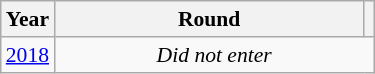<table class="wikitable" style="text-align: center; font-size:90%">
<tr>
<th>Year</th>
<th style="width:200px">Round</th>
<th></th>
</tr>
<tr>
<td><a href='#'>2018</a></td>
<td colspan="2"><em>Did not enter</em></td>
</tr>
</table>
